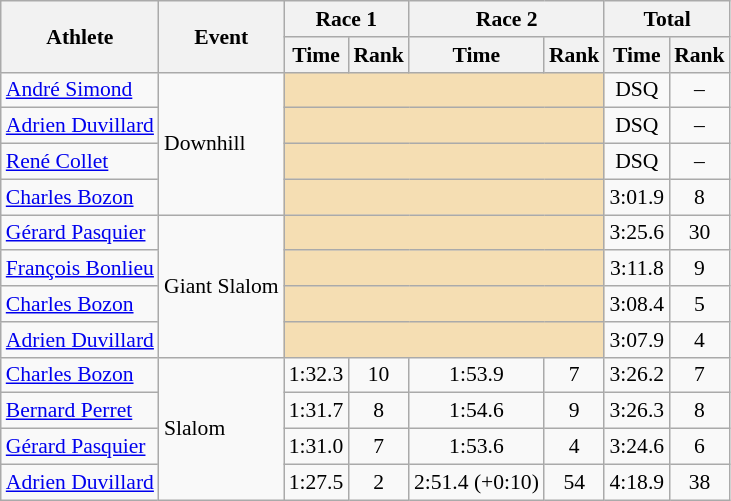<table class="wikitable" style="font-size:90%">
<tr>
<th rowspan="2">Athlete</th>
<th rowspan="2">Event</th>
<th colspan="2">Race 1</th>
<th colspan="2">Race 2</th>
<th colspan="2">Total</th>
</tr>
<tr>
<th>Time</th>
<th>Rank</th>
<th>Time</th>
<th>Rank</th>
<th>Time</th>
<th>Rank</th>
</tr>
<tr>
<td><a href='#'>André Simond</a></td>
<td rowspan="4">Downhill</td>
<td colspan="4" bgcolor="wheat"></td>
<td align="center">DSQ</td>
<td align="center">–</td>
</tr>
<tr>
<td><a href='#'>Adrien Duvillard</a></td>
<td colspan="4" bgcolor="wheat"></td>
<td align="center">DSQ</td>
<td align="center">–</td>
</tr>
<tr>
<td><a href='#'>René Collet</a></td>
<td colspan="4" bgcolor="wheat"></td>
<td align="center">DSQ</td>
<td align="center">–</td>
</tr>
<tr>
<td><a href='#'>Charles Bozon</a></td>
<td colspan="4" bgcolor="wheat"></td>
<td align="center">3:01.9</td>
<td align="center">8</td>
</tr>
<tr>
<td><a href='#'>Gérard Pasquier</a></td>
<td rowspan="4">Giant Slalom</td>
<td colspan="4" bgcolor="wheat"></td>
<td align="center">3:25.6</td>
<td align="center">30</td>
</tr>
<tr>
<td><a href='#'>François Bonlieu</a></td>
<td colspan="4" bgcolor="wheat"></td>
<td align="center">3:11.8</td>
<td align="center">9</td>
</tr>
<tr>
<td><a href='#'>Charles Bozon</a></td>
<td colspan="4" bgcolor="wheat"></td>
<td align="center">3:08.4</td>
<td align="center">5</td>
</tr>
<tr>
<td><a href='#'>Adrien Duvillard</a></td>
<td colspan="4" bgcolor="wheat"></td>
<td align="center">3:07.9</td>
<td align="center">4</td>
</tr>
<tr>
<td><a href='#'>Charles Bozon</a></td>
<td rowspan="4">Slalom</td>
<td align="center">1:32.3</td>
<td align="center">10</td>
<td align="center">1:53.9</td>
<td align="center">7</td>
<td align="center">3:26.2</td>
<td align="center">7</td>
</tr>
<tr>
<td><a href='#'>Bernard Perret</a></td>
<td align="center">1:31.7</td>
<td align="center">8</td>
<td align="center">1:54.6</td>
<td align="center">9</td>
<td align="center">3:26.3</td>
<td align="center">8</td>
</tr>
<tr>
<td><a href='#'>Gérard Pasquier</a></td>
<td align="center">1:31.0</td>
<td align="center">7</td>
<td align="center">1:53.6</td>
<td align="center">4</td>
<td align="center">3:24.6</td>
<td align="center">6</td>
</tr>
<tr>
<td><a href='#'>Adrien Duvillard</a></td>
<td align="center">1:27.5</td>
<td align="center">2</td>
<td align="center">2:51.4 (+0:10)</td>
<td align="center">54</td>
<td align="center">4:18.9</td>
<td align="center">38</td>
</tr>
</table>
